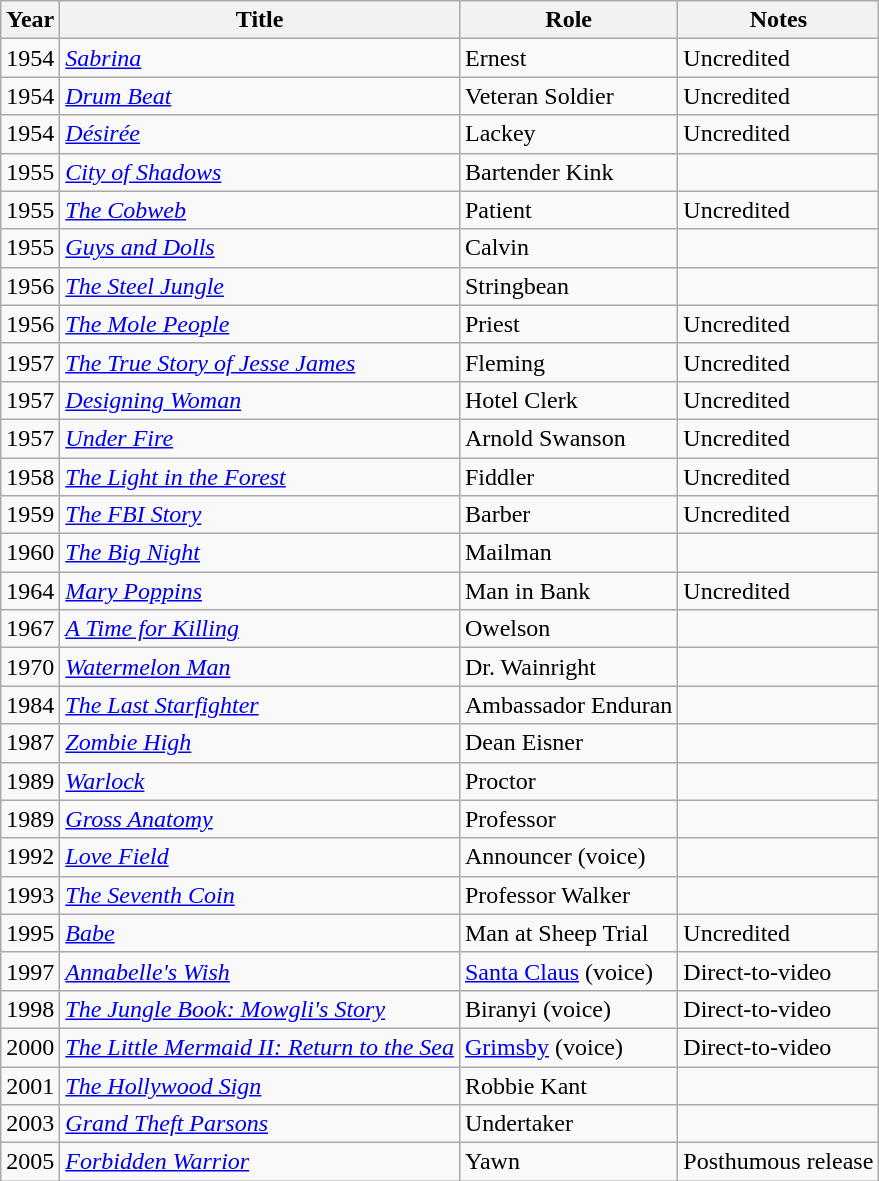<table class="wikitable sortable">
<tr>
<th>Year</th>
<th>Title</th>
<th>Role</th>
<th>Notes</th>
</tr>
<tr>
<td>1954</td>
<td><em><a href='#'>Sabrina</a></em></td>
<td>Ernest</td>
<td>Uncredited</td>
</tr>
<tr>
<td>1954</td>
<td><em><a href='#'>Drum Beat</a></em></td>
<td>Veteran Soldier</td>
<td>Uncredited</td>
</tr>
<tr>
<td>1954</td>
<td><em><a href='#'>Désirée</a></em></td>
<td>Lackey</td>
<td>Uncredited</td>
</tr>
<tr>
<td>1955</td>
<td><em><a href='#'>City of Shadows</a></em></td>
<td>Bartender Kink</td>
<td></td>
</tr>
<tr>
<td>1955</td>
<td><em><a href='#'>The Cobweb</a></em></td>
<td>Patient</td>
<td>Uncredited</td>
</tr>
<tr>
<td>1955</td>
<td><em><a href='#'>Guys and Dolls</a></em></td>
<td>Calvin</td>
<td></td>
</tr>
<tr>
<td>1956</td>
<td><em><a href='#'>The Steel Jungle</a></em></td>
<td>Stringbean</td>
<td></td>
</tr>
<tr>
<td>1956</td>
<td><em><a href='#'>The Mole People</a></em></td>
<td>Priest</td>
<td>Uncredited</td>
</tr>
<tr>
<td>1957</td>
<td><em><a href='#'>The True Story of Jesse James</a></em></td>
<td>Fleming</td>
<td>Uncredited</td>
</tr>
<tr>
<td>1957</td>
<td><em><a href='#'>Designing Woman</a></em></td>
<td>Hotel Clerk</td>
<td>Uncredited</td>
</tr>
<tr>
<td>1957</td>
<td><em><a href='#'>Under Fire</a></em></td>
<td>Arnold Swanson</td>
<td>Uncredited</td>
</tr>
<tr>
<td>1958</td>
<td><em><a href='#'>The Light in the Forest</a></em></td>
<td>Fiddler</td>
<td>Uncredited</td>
</tr>
<tr>
<td>1959</td>
<td><em><a href='#'>The FBI Story</a></em></td>
<td>Barber</td>
<td>Uncredited</td>
</tr>
<tr>
<td>1960</td>
<td><em><a href='#'>The Big Night</a></em></td>
<td>Mailman</td>
<td></td>
</tr>
<tr>
<td>1964</td>
<td><em><a href='#'>Mary Poppins</a></em></td>
<td>Man in Bank</td>
<td>Uncredited</td>
</tr>
<tr>
<td>1967</td>
<td><em><a href='#'>A Time for Killing</a></em></td>
<td>Owelson</td>
<td></td>
</tr>
<tr>
<td>1970</td>
<td><em><a href='#'>Watermelon Man</a></em></td>
<td>Dr. Wainright</td>
<td></td>
</tr>
<tr>
<td>1984</td>
<td><em><a href='#'>The Last Starfighter</a></em></td>
<td>Ambassador Enduran</td>
<td></td>
</tr>
<tr>
<td>1987</td>
<td><em><a href='#'>Zombie High</a></em></td>
<td>Dean Eisner</td>
<td></td>
</tr>
<tr>
<td>1989</td>
<td><em><a href='#'>Warlock</a></em></td>
<td>Proctor</td>
<td></td>
</tr>
<tr>
<td>1989</td>
<td><em><a href='#'>Gross Anatomy</a></em></td>
<td>Professor</td>
<td></td>
</tr>
<tr>
<td>1992</td>
<td><em><a href='#'>Love Field</a></em></td>
<td>Announcer (voice)</td>
<td></td>
</tr>
<tr>
<td>1993</td>
<td><em><a href='#'>The Seventh Coin</a></em></td>
<td>Professor Walker</td>
<td></td>
</tr>
<tr>
<td>1995</td>
<td><em><a href='#'>Babe</a></em></td>
<td>Man at Sheep Trial</td>
<td>Uncredited</td>
</tr>
<tr>
<td>1997</td>
<td><em><a href='#'>Annabelle's Wish</a></em></td>
<td><a href='#'>Santa Claus</a> (voice)</td>
<td>Direct-to-video</td>
</tr>
<tr>
<td>1998</td>
<td><em><a href='#'>The Jungle Book: Mowgli's Story</a></em></td>
<td>Biranyi (voice)</td>
<td>Direct-to-video</td>
</tr>
<tr>
<td>2000</td>
<td><em><a href='#'>The Little Mermaid II: Return to the Sea</a></em></td>
<td><a href='#'>Grimsby</a> (voice)</td>
<td>Direct-to-video</td>
</tr>
<tr>
<td>2001</td>
<td><em><a href='#'>The Hollywood Sign</a></em></td>
<td>Robbie Kant</td>
<td></td>
</tr>
<tr>
<td>2003</td>
<td><em><a href='#'>Grand Theft Parsons</a></em></td>
<td>Undertaker</td>
<td></td>
</tr>
<tr>
<td>2005</td>
<td><em><a href='#'>Forbidden Warrior</a></em></td>
<td>Yawn</td>
<td>Posthumous release</td>
</tr>
</table>
